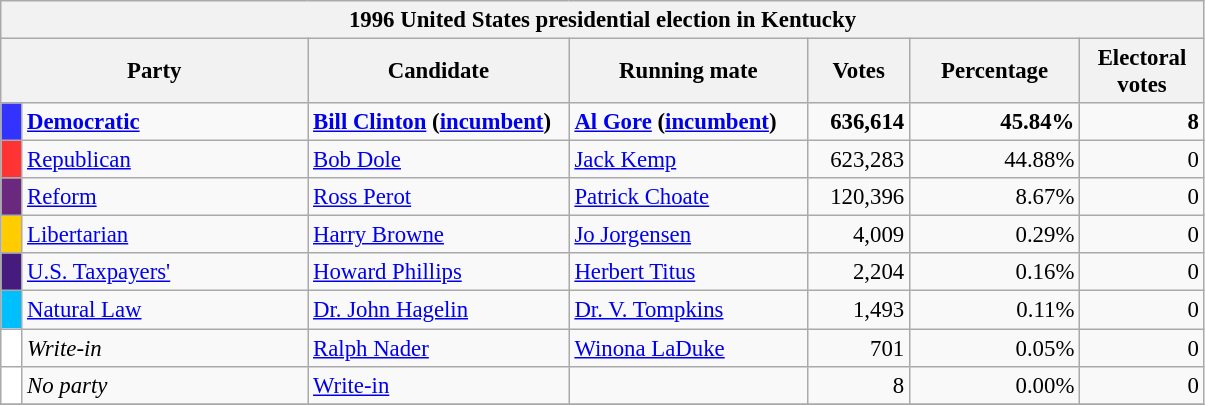<table class="wikitable" style="font-size: 95%;">
<tr>
<th colspan="7">1996 United States presidential election in Kentucky</th>
</tr>
<tr>
<th colspan="2" style="width: 13em">Party</th>
<th style="width: 11em">Candidate</th>
<th style="width: 10em">Running mate</th>
<th style="width: 4em">Votes</th>
<th style="width: 7em">Percentage</th>
<th style="width: 5em">Electoral votes</th>
</tr>
<tr>
<th style="background-color:#3333FF; width: 3px"></th>
<td style="width: 130px"><strong><a href='#'>Democratic</a></strong></td>
<td><strong><a href='#'>Bill Clinton</a> (<a href='#'>incumbent</a>)</strong></td>
<td><strong><a href='#'>Al Gore</a> (<a href='#'>incumbent</a>)</strong></td>
<td align="right"><strong>636,614</strong></td>
<td align="right"><strong>45.84%</strong></td>
<td align="right"><strong>8</strong></td>
</tr>
<tr>
<th style="background-color:#FF3333; width: 3px"></th>
<td style="width: 130px"><a href='#'>Republican</a></td>
<td><a href='#'>Bob Dole</a></td>
<td><a href='#'>Jack Kemp</a></td>
<td align="right">623,283</td>
<td align="right">44.88%</td>
<td align="right">0</td>
</tr>
<tr>
<th style="background-color:#6A287E; width: 3px"></th>
<td style="width: 130px"><a href='#'>Reform</a></td>
<td><a href='#'>Ross Perot</a></td>
<td><a href='#'>Patrick Choate</a></td>
<td align="right">120,396</td>
<td align="right">8.67%</td>
<td align="right">0</td>
</tr>
<tr>
<th style="background-color:#FFCC00; width: 3px"></th>
<td style="width: 130px"><a href='#'>Libertarian</a></td>
<td><a href='#'>Harry Browne</a></td>
<td><a href='#'>Jo Jorgensen</a></td>
<td align="right">4,009</td>
<td align="right">0.29%</td>
<td align="right">0</td>
</tr>
<tr>
<th style="background-color:#461B7E; width: 3px"></th>
<td style="width: 130px"><a href='#'>U.S. Taxpayers'</a></td>
<td><a href='#'>Howard Phillips</a></td>
<td><a href='#'>Herbert Titus</a></td>
<td align="right">2,204</td>
<td align="right">0.16%</td>
<td align="right">0</td>
</tr>
<tr>
<th style="background-color:#00BFFF; width: 3px"></th>
<td style="width: 130px"><a href='#'>Natural Law</a></td>
<td><a href='#'>Dr. John Hagelin</a></td>
<td><a href='#'>Dr. V. Tompkins</a></td>
<td align="right">1,493</td>
<td align="right">0.11%</td>
<td align="right">0</td>
</tr>
<tr>
<th style="background-color:#FFFFFF; width: 3px"></th>
<td style="width: 130px"><em>Write-in</em></td>
<td><a href='#'>Ralph Nader</a></td>
<td><a href='#'>Winona LaDuke</a></td>
<td align="right">701</td>
<td align="right">0.05%</td>
<td align="right">0</td>
</tr>
<tr>
<th style="background-color:#FFFFFF; width: 3px"></th>
<td style="width: 130px"><em>No party</em></td>
<td><a href='#'>Write-in</a></td>
<td></td>
<td align="right">8</td>
<td align="right">0.00%</td>
<td align="right">0</td>
</tr>
<tr>
</tr>
</table>
